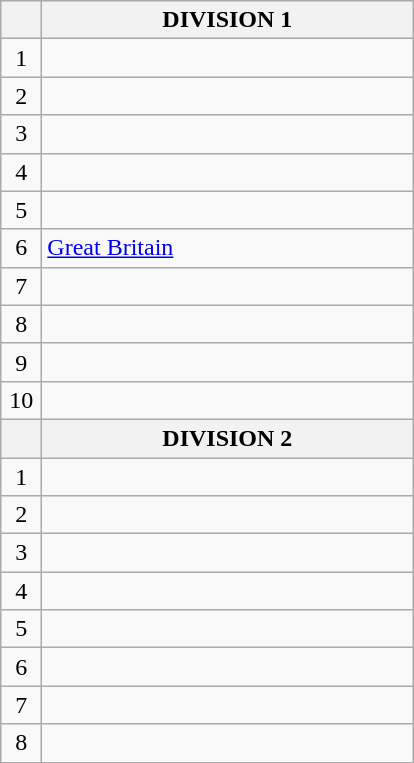<table class="wikitable" style="text-align: center;">
<tr>
<th width=20></th>
<th width=240>DIVISION 1</th>
</tr>
<tr>
<td>1</td>
<td align="left"></td>
</tr>
<tr>
<td>2</td>
<td align="left"></td>
</tr>
<tr>
<td>3</td>
<td align="left"></td>
</tr>
<tr>
<td>4</td>
<td align="left"></td>
</tr>
<tr>
<td>5</td>
<td align="left"></td>
</tr>
<tr>
<td>6</td>
<td align="left"> <a href='#'>Great Britain</a></td>
</tr>
<tr>
<td>7</td>
<td align="left"></td>
</tr>
<tr>
<td>8</td>
<td align="left"></td>
</tr>
<tr>
<td>9</td>
<td align="left"></td>
</tr>
<tr>
<td>10</td>
<td align="left"></td>
</tr>
<tr>
<th width=20></th>
<th width=240>DIVISION 2</th>
</tr>
<tr>
<td>1</td>
<td align="left"></td>
</tr>
<tr>
<td>2</td>
<td align="left"></td>
</tr>
<tr>
<td>3</td>
<td align="left"></td>
</tr>
<tr>
<td>4</td>
<td align="left"></td>
</tr>
<tr>
<td>5</td>
<td align="left"></td>
</tr>
<tr>
<td>6</td>
<td align="left"></td>
</tr>
<tr>
<td>7</td>
<td align="left"></td>
</tr>
<tr>
<td>8</td>
<td align="left"></td>
</tr>
</table>
